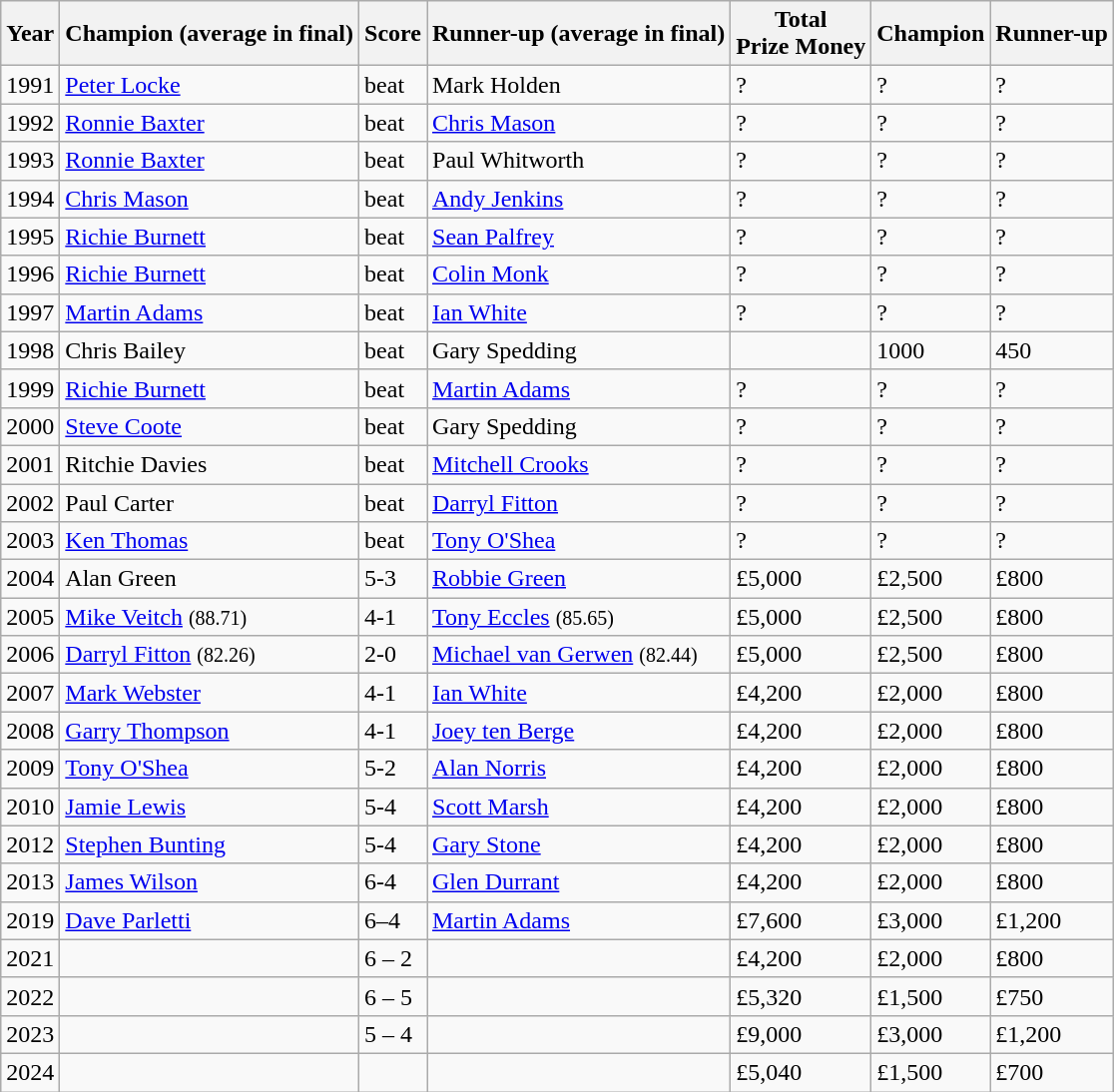<table class="wikitable">
<tr>
<th>Year</th>
<th>Champion (average in final)</th>
<th>Score</th>
<th>Runner-up (average in final)</th>
<th>Total<br>Prize Money</th>
<th>Champion</th>
<th>Runner-up</th>
</tr>
<tr>
<td>1991</td>
<td> <a href='#'>Peter Locke</a></td>
<td>beat</td>
<td> Mark Holden</td>
<td>?</td>
<td>?</td>
<td>?</td>
</tr>
<tr>
<td>1992</td>
<td> <a href='#'>Ronnie Baxter</a></td>
<td>beat</td>
<td> <a href='#'>Chris Mason</a></td>
<td>?</td>
<td>?</td>
<td>?</td>
</tr>
<tr>
<td>1993</td>
<td> <a href='#'>Ronnie Baxter</a></td>
<td>beat</td>
<td> Paul Whitworth</td>
<td>?</td>
<td>?</td>
<td>?</td>
</tr>
<tr>
<td>1994</td>
<td> <a href='#'>Chris Mason</a></td>
<td>beat</td>
<td> <a href='#'>Andy Jenkins</a></td>
<td>?</td>
<td>?</td>
<td>?</td>
</tr>
<tr>
<td>1995</td>
<td> <a href='#'>Richie Burnett</a></td>
<td>beat</td>
<td> <a href='#'>Sean Palfrey</a></td>
<td>?</td>
<td>?</td>
<td>?</td>
</tr>
<tr>
<td>1996</td>
<td> <a href='#'>Richie Burnett</a></td>
<td>beat</td>
<td> <a href='#'>Colin Monk</a></td>
<td>?</td>
<td>?</td>
<td>?</td>
</tr>
<tr>
<td>1997</td>
<td> <a href='#'>Martin Adams</a></td>
<td>beat</td>
<td> <a href='#'>Ian White</a></td>
<td>?</td>
<td>?</td>
<td>?</td>
</tr>
<tr>
<td>1998</td>
<td> Chris Bailey</td>
<td>beat</td>
<td> Gary Spedding</td>
<td></td>
<td>1000</td>
<td>450</td>
</tr>
<tr>
<td>1999</td>
<td> <a href='#'>Richie Burnett</a></td>
<td>beat</td>
<td> <a href='#'>Martin Adams</a></td>
<td>?</td>
<td>?</td>
<td>?</td>
</tr>
<tr>
<td>2000</td>
<td> <a href='#'>Steve Coote</a></td>
<td>beat</td>
<td> Gary Spedding</td>
<td>?</td>
<td>?</td>
<td>?</td>
</tr>
<tr>
<td>2001</td>
<td> Ritchie Davies</td>
<td>beat</td>
<td> <a href='#'>Mitchell Crooks</a></td>
<td>?</td>
<td>?</td>
<td>?</td>
</tr>
<tr>
<td>2002</td>
<td> Paul Carter</td>
<td>beat</td>
<td> <a href='#'>Darryl Fitton</a></td>
<td>?</td>
<td>?</td>
<td>?</td>
</tr>
<tr>
<td>2003</td>
<td> <a href='#'>Ken Thomas</a></td>
<td>beat</td>
<td> <a href='#'>Tony O'Shea</a></td>
<td>?</td>
<td>?</td>
<td>?</td>
</tr>
<tr>
<td>2004</td>
<td> Alan Green</td>
<td>5-3</td>
<td> <a href='#'>Robbie Green</a></td>
<td>£5,000</td>
<td>£2,500</td>
<td>£800</td>
</tr>
<tr>
<td>2005</td>
<td> <a href='#'>Mike Veitch</a> <small><span>(88.71)</span></small></td>
<td>4-1</td>
<td> <a href='#'>Tony Eccles</a> <small><span>(85.65)</span></small></td>
<td>£5,000</td>
<td>£2,500</td>
<td>£800</td>
</tr>
<tr>
<td>2006</td>
<td> <a href='#'>Darryl Fitton</a>  <small><span>(82.26)</span></small></td>
<td>2-0</td>
<td> <a href='#'>Michael van Gerwen</a> <small><span>(82.44)</span></small></td>
<td>£5,000</td>
<td>£2,500</td>
<td>£800</td>
</tr>
<tr>
<td>2007</td>
<td> <a href='#'>Mark Webster</a></td>
<td>4-1</td>
<td> <a href='#'>Ian White</a></td>
<td>£4,200</td>
<td>£2,000</td>
<td>£800</td>
</tr>
<tr>
<td>2008</td>
<td> <a href='#'>Garry Thompson</a></td>
<td>4-1</td>
<td> <a href='#'>Joey ten Berge</a></td>
<td>£4,200</td>
<td>£2,000</td>
<td>£800</td>
</tr>
<tr>
<td>2009</td>
<td> <a href='#'>Tony O'Shea</a></td>
<td>5-2</td>
<td> <a href='#'>Alan Norris</a></td>
<td>£4,200</td>
<td>£2,000</td>
<td>£800</td>
</tr>
<tr>
<td>2010</td>
<td> <a href='#'>Jamie Lewis</a></td>
<td>5-4</td>
<td> <a href='#'>Scott Marsh</a></td>
<td>£4,200</td>
<td>£2,000</td>
<td>£800</td>
</tr>
<tr>
<td>2012</td>
<td> <a href='#'>Stephen Bunting</a></td>
<td>5-4</td>
<td> <a href='#'>Gary Stone</a></td>
<td>£4,200</td>
<td>£2,000</td>
<td>£800</td>
</tr>
<tr>
<td>2013</td>
<td> <a href='#'>James Wilson</a></td>
<td>6-4</td>
<td> <a href='#'>Glen Durrant</a></td>
<td>£4,200</td>
<td>£2,000</td>
<td>£800</td>
</tr>
<tr>
<td>2019</td>
<td> <a href='#'>Dave Parletti</a></td>
<td>6–4</td>
<td> <a href='#'>Martin Adams</a></td>
<td>£7,600</td>
<td>£3,000</td>
<td>£1,200</td>
</tr>
<tr>
<td>2021</td>
<td></td>
<td>6 – 2</td>
<td></td>
<td>£4,200</td>
<td>£2,000</td>
<td>£800</td>
</tr>
<tr>
<td>2022</td>
<td></td>
<td>6 – 5</td>
<td></td>
<td>£5,320</td>
<td>£1,500</td>
<td>£750</td>
</tr>
<tr>
<td>2023</td>
<td></td>
<td>5 – 4</td>
<td></td>
<td>£9,000</td>
<td>£3,000</td>
<td>£1,200</td>
</tr>
<tr>
<td>2024</td>
<td></td>
<td></td>
<td></td>
<td>£5,040</td>
<td>£1,500</td>
<td>£700</td>
</tr>
</table>
